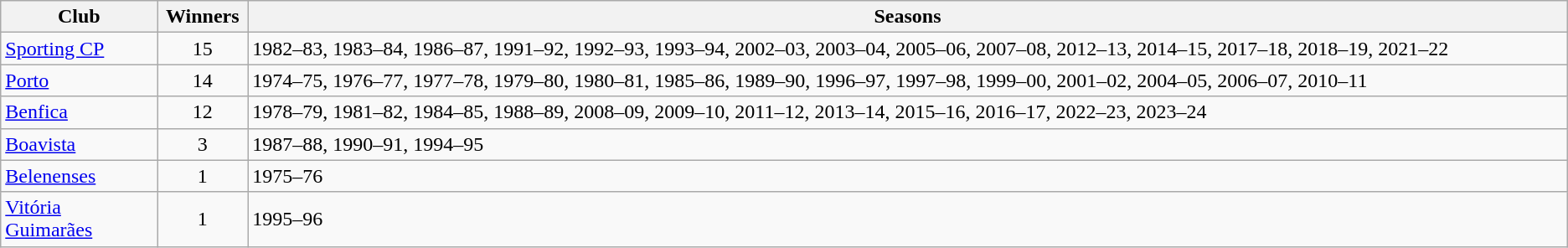<table class="wikitable sortable" style="text-align:left;">
<tr>
<th width="10%">Club</th>
<th>Winners</th>
<th>Seasons</th>
</tr>
<tr>
<td><a href='#'>Sporting CP</a></td>
<td align="center">15</td>
<td>1982–83, 1983–84, 1986–87, 1991–92, 1992–93, 1993–94, 2002–03, 2003–04, 2005–06, 2007–08, 2012–13, 2014–15, 2017–18, 2018–19, 2021–22</td>
</tr>
<tr>
<td><a href='#'>Porto</a></td>
<td align="center">14</td>
<td>1974–75, 1976–77, 1977–78, 1979–80, 1980–81, 1985–86, 1989–90, 1996–97, 1997–98, 1999–00, 2001–02, 2004–05, 2006–07, 2010–11</td>
</tr>
<tr>
<td><a href='#'>Benfica</a></td>
<td align="center">12</td>
<td>1978–79, 1981–82, 1984–85, 1988–89, 2008–09, 2009–10, 2011–12, 2013–14, 2015–16, 2016–17, 2022–23, 2023–24</td>
</tr>
<tr>
<td><a href='#'>Boavista</a></td>
<td align="center">3</td>
<td>1987–88, 1990–91, 1994–95</td>
</tr>
<tr>
<td><a href='#'>Belenenses</a></td>
<td align="center">1</td>
<td>1975–76</td>
</tr>
<tr>
<td><a href='#'>Vitória Guimarães</a></td>
<td align="center">1</td>
<td>1995–96</td>
</tr>
</table>
